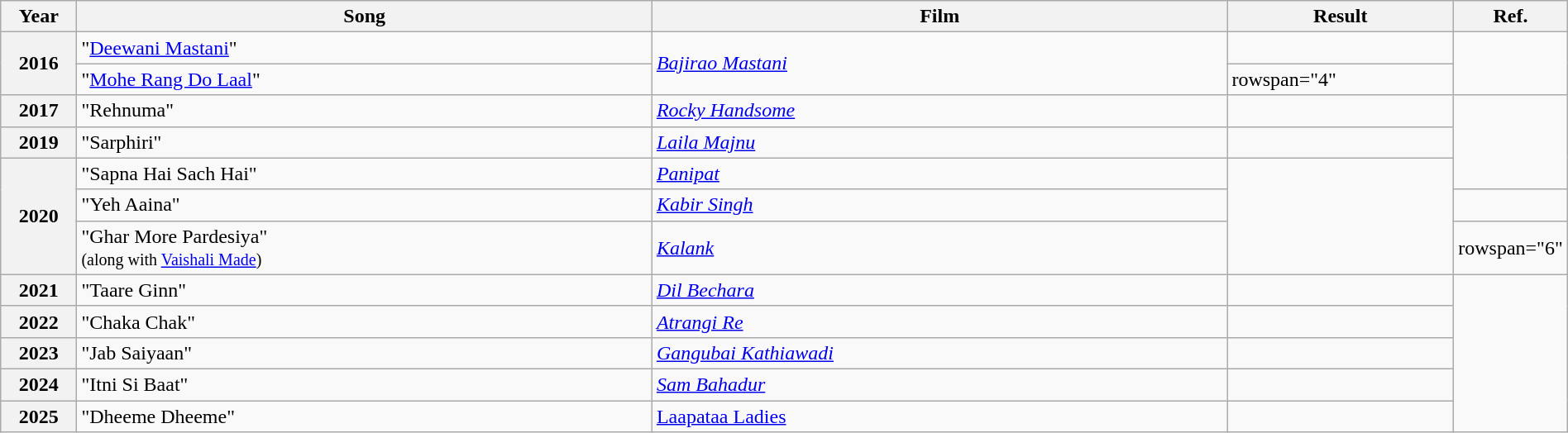<table class="wikitable plainrowheaders" width="100%" textcolor:#000;">
<tr>
<th scope="col" width=5%><strong>Year</strong></th>
<th scope="col" width=39%><strong>Song</strong></th>
<th scope="col" width=39%><strong>Film</strong></th>
<th scope="col" width=15%><strong>Result</strong></th>
<th scope="col" width=2%><strong>Ref.</strong></th>
</tr>
<tr>
<th scope="row" rowspan="2">2016</th>
<td>"<a href='#'>Deewani Mastani</a>"</td>
<td rowspan=2><em><a href='#'>Bajirao Mastani</a></em></td>
<td></td>
<td rowspan="2"></td>
</tr>
<tr>
<td>"<a href='#'>Mohe Rang Do Laal</a>"</td>
<td>rowspan="4" </td>
</tr>
<tr>
<th scope="row">2017</th>
<td>"Rehnuma"</td>
<td><em><a href='#'>Rocky Handsome</a></em></td>
<td></td>
</tr>
<tr>
<th scope="row">2019</th>
<td>"Sarphiri"</td>
<td><a href='#'><em>Laila Majnu</em></a></td>
<td></td>
</tr>
<tr>
<th scope="row" rowspan="3">2020</th>
<td>"Sapna Hai Sach Hai"</td>
<td><a href='#'><em>Panipat</em></a></td>
<td rowspan="3"></td>
</tr>
<tr>
<td>"Yeh Aaina"</td>
<td><em><a href='#'>Kabir Singh</a></em></td>
<td></td>
</tr>
<tr>
<td>"Ghar More Pardesiya"<br><small>(along with <a href='#'>Vaishali Made</a>)</small></td>
<td><em><a href='#'>Kalank</a></em></td>
<td>rowspan="6" </td>
</tr>
<tr>
<th scope="row">2021</th>
<td>"Taare Ginn"</td>
<td><em><a href='#'>Dil Bechara</a></em></td>
<td></td>
</tr>
<tr>
<th scope="row">2022</th>
<td>"Chaka Chak"</td>
<td><em><a href='#'>Atrangi Re</a></em></td>
<td></td>
</tr>
<tr>
<th scope="row">2023</th>
<td>"Jab Saiyaan"</td>
<td><em><a href='#'>Gangubai Kathiawadi</a></em></td>
<td></td>
</tr>
<tr>
<th scope="row">2024</th>
<td>"Itni Si Baat"</td>
<td><em><a href='#'>Sam Bahadur</a></em></td>
<td></td>
</tr>
<tr>
<th scope="row">2025</th>
<td>"Dheeme Dheeme"</td>
<td><a href='#'>Laapataa Ladies</a></td>
<td></td>
</tr>
</table>
